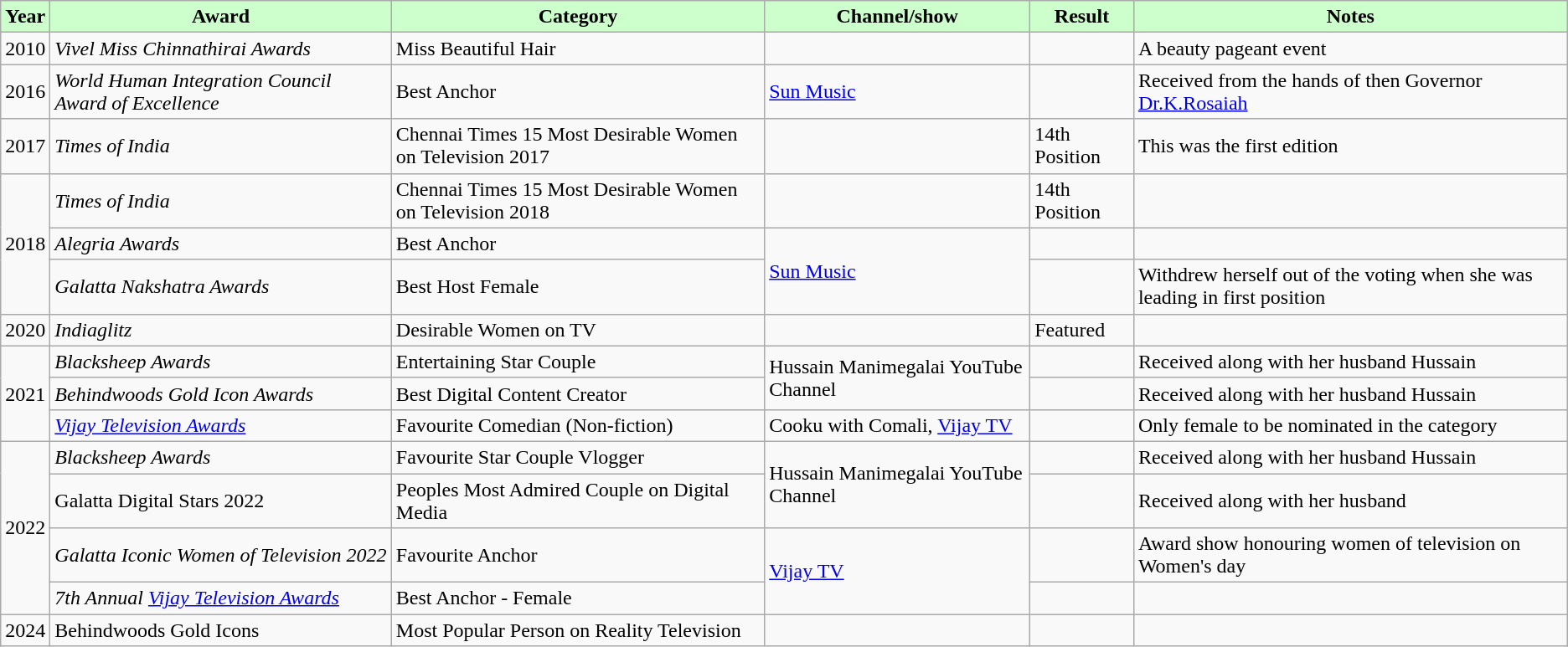<table class="wikitable">
<tr>
<th style="background:#cfc;">Year</th>
<th style="background:#cfc;">Award</th>
<th style="background:#cfc;">Category</th>
<th style="background:#cfc;">Channel/show</th>
<th style="background:#cfc;">Result</th>
<th style="background:#cfc;">Notes</th>
</tr>
<tr>
<td>2010</td>
<td><em>Vivel Miss Chinnathirai Awards</em></td>
<td>Miss Beautiful Hair</td>
<td></td>
<td></td>
<td> A beauty pageant event</td>
</tr>
<tr>
<td>2016</td>
<td><em>World Human Integration Council Award of Excellence</em></td>
<td>Best Anchor</td>
<td><a href='#'>Sun Music</a></td>
<td></td>
<td>Received from the hands of then Governor <a href='#'>Dr.K.Rosaiah</a></td>
</tr>
<tr>
<td>2017</td>
<td><em>Times of India</em></td>
<td>Chennai Times 15 Most Desirable Women on Television 2017</td>
<td></td>
<td>14th Position</td>
<td>This was the first edition</td>
</tr>
<tr>
<td rowspan="3">2018</td>
<td><em>Times of India</em></td>
<td>Chennai Times 15 Most Desirable Women on Television 2018</td>
<td></td>
<td>14th Position</td>
<td></td>
</tr>
<tr>
<td><em>Alegria Awards</em></td>
<td>Best Anchor</td>
<td rowspan="2"><a href='#'>Sun Music</a></td>
<td></td>
<td></td>
</tr>
<tr>
<td><em>Galatta Nakshatra Awards</em></td>
<td>Best Host Female</td>
<td></td>
<td>Withdrew herself out of the voting when she was leading in first position</td>
</tr>
<tr>
<td>2020</td>
<td><em>Indiaglitz</em></td>
<td>Desirable Women on TV</td>
<td></td>
<td>Featured</td>
<td></td>
</tr>
<tr>
<td rowspan="3">2021</td>
<td><em>Blacksheep Awards</em></td>
<td>Entertaining Star Couple</td>
<td rowspan="2">Hussain Manimegalai YouTube Channel</td>
<td></td>
<td>Received along with her husband Hussain</td>
</tr>
<tr>
<td><em>Behindwoods Gold Icon Awards</em></td>
<td>Best Digital Content Creator</td>
<td></td>
<td>Received along with her husband Hussain</td>
</tr>
<tr>
<td><em><a href='#'>Vijay Television Awards</a></em></td>
<td>Favourite Comedian (Non-fiction)</td>
<td>Cooku with Comali, <a href='#'>Vijay TV</a></td>
<td></td>
<td>Only female to be nominated in the category</td>
</tr>
<tr>
<td rowspan="4">2022</td>
<td><em>Blacksheep Awards</em></td>
<td>Favourite Star Couple Vlogger</td>
<td rowspan="2">Hussain Manimegalai YouTube Channel</td>
<td></td>
<td>Received along with her husband  Hussain</td>
</tr>
<tr>
<td>Galatta Digital Stars 2022</td>
<td>Peoples Most Admired Couple on Digital Media</td>
<td></td>
<td>Received along with her husband</td>
</tr>
<tr>
<td><em>Galatta Iconic Women of Television 2022</em></td>
<td>Favourite Anchor</td>
<td rowspan="2"><a href='#'>Vijay TV</a></td>
<td></td>
<td> Award show honouring women of television on Women's day</td>
</tr>
<tr>
<td><em>7th Annual <a href='#'>Vijay Television Awards</a></em></td>
<td>Best Anchor - Female</td>
<td></td>
<td></td>
</tr>
<tr>
<td>2024</td>
<td>Behindwoods Gold Icons</td>
<td>Most Popular Person on Reality Television</td>
<td></td>
<td></td>
<td></td>
</tr>
</table>
